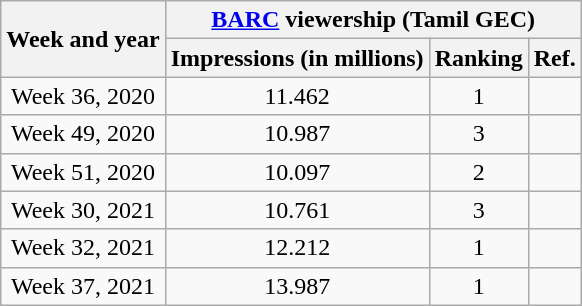<table class="wikitable" style="text-align:center">
<tr align=center>
<th rowspan="2">Week and year</th>
<th colspan="3"><a href='#'>BARC</a> viewership (Tamil GEC)</th>
</tr>
<tr>
<th>Impressions (in millions)</th>
<th>Ranking</th>
<th>Ref.</th>
</tr>
<tr>
<td>Week 36, 2020</td>
<td>11.462</td>
<td>1</td>
<td></td>
</tr>
<tr>
<td>Week 49, 2020</td>
<td>10.987</td>
<td>3</td>
<td></td>
</tr>
<tr>
<td>Week 51, 2020</td>
<td>10.097</td>
<td>2</td>
<td></td>
</tr>
<tr>
<td>Week 30, 2021</td>
<td>10.761</td>
<td>3</td>
<td></td>
</tr>
<tr>
<td>Week 32, 2021</td>
<td>12.212</td>
<td>1</td>
<td></td>
</tr>
<tr>
<td>Week 37, 2021</td>
<td>13.987</td>
<td>1</td>
<td></td>
</tr>
</table>
